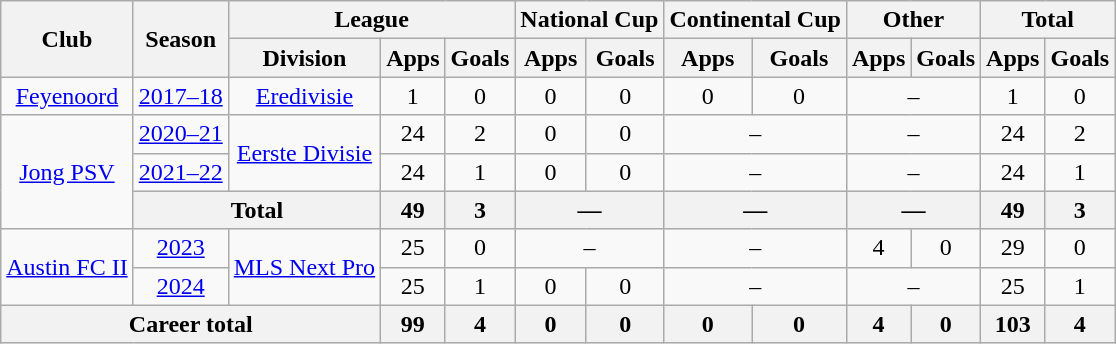<table class="wikitable" style="text-align:center">
<tr>
<th rowspan="2">Club</th>
<th rowspan="2">Season</th>
<th colspan="3">League</th>
<th colspan="2">National Cup</th>
<th colspan="2">Continental Cup</th>
<th colspan="2">Other</th>
<th colspan="2">Total</th>
</tr>
<tr>
<th>Division</th>
<th>Apps</th>
<th>Goals</th>
<th>Apps</th>
<th>Goals</th>
<th>Apps</th>
<th>Goals</th>
<th>Apps</th>
<th>Goals</th>
<th>Apps</th>
<th>Goals</th>
</tr>
<tr>
<td><a href='#'>Feyenoord</a></td>
<td><a href='#'>2017–18</a></td>
<td><a href='#'>Eredivisie</a></td>
<td>1</td>
<td>0</td>
<td>0</td>
<td>0</td>
<td>0</td>
<td>0</td>
<td colspan="2">–</td>
<td>1</td>
<td>0</td>
</tr>
<tr>
<td rowspan=3><a href='#'>Jong PSV</a></td>
<td><a href='#'>2020–21</a></td>
<td rowspan=2><a href='#'>Eerste Divisie</a></td>
<td>24</td>
<td>2</td>
<td>0</td>
<td>0</td>
<td colspan="2">–</td>
<td colspan="2">–</td>
<td>24</td>
<td>2</td>
</tr>
<tr>
<td><a href='#'>2021–22</a></td>
<td>24</td>
<td>1</td>
<td>0</td>
<td>0</td>
<td colspan="2">–</td>
<td colspan="2">–</td>
<td>24</td>
<td>1</td>
</tr>
<tr>
<th colspan="2">Total</th>
<th>49</th>
<th>3</th>
<th colspan="2">—</th>
<th colspan="2">—</th>
<th colspan="2">—</th>
<th>49</th>
<th>3</th>
</tr>
<tr>
<td rowspan=2><a href='#'>Austin FC II</a></td>
<td><a href='#'>2023</a></td>
<td rowspan=2><a href='#'>MLS Next Pro</a></td>
<td>25</td>
<td>0</td>
<td colspan="2">–</td>
<td colspan="2">–</td>
<td>4</td>
<td>0</td>
<td>29</td>
<td>0</td>
</tr>
<tr>
<td><a href='#'>2024</a></td>
<td>25</td>
<td>1</td>
<td>0</td>
<td>0</td>
<td colspan="2">–</td>
<td colspan="2">–</td>
<td>25</td>
<td>1</td>
</tr>
<tr>
<th colspan="3">Career total</th>
<th>99</th>
<th>4</th>
<th>0</th>
<th>0</th>
<th>0</th>
<th>0</th>
<th>4</th>
<th>0</th>
<th>103</th>
<th>4</th>
</tr>
</table>
